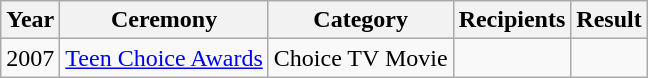<table class="wikitable sortable">
<tr>
<th align="left">Year</th>
<th align="left">Ceremony</th>
<th align="left">Category</th>
<th align="left">Recipients</th>
<th align="left">Result</th>
</tr>
<tr>
<td>2007</td>
<td><a href='#'>Teen Choice Awards</a></td>
<td>Choice TV Movie</td>
<td></td>
<td></td>
</tr>
</table>
